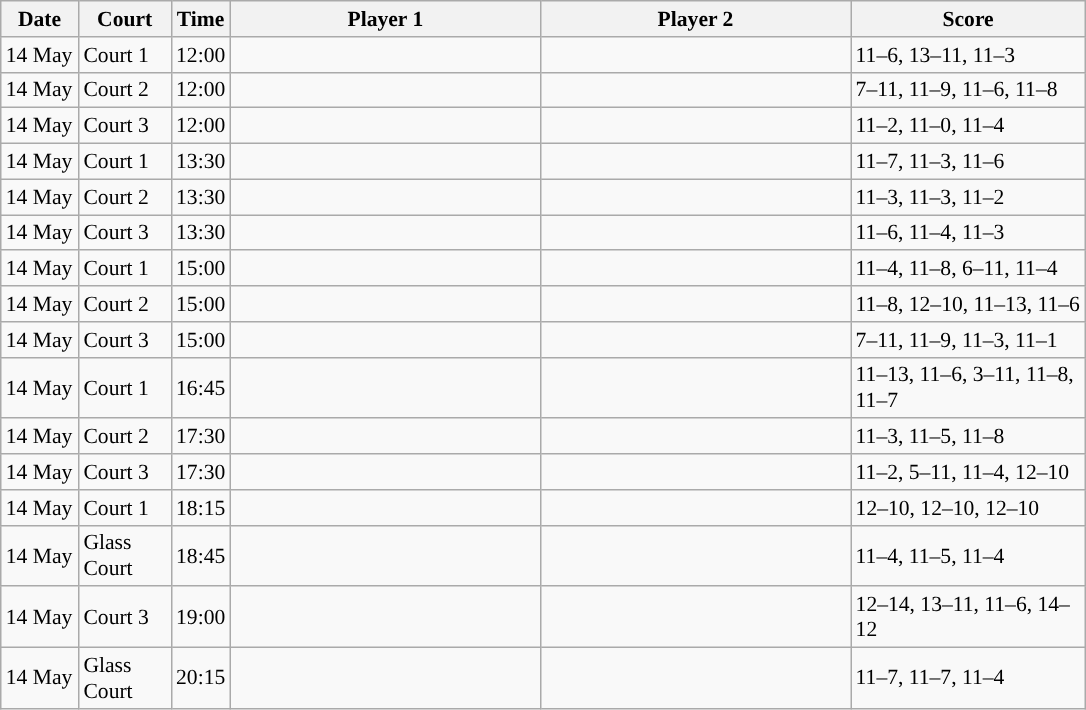<table class="sortable wikitable" style="font-size:90%">
<tr>
<th width="45" class="unsortable">Date</th>
<th width="55">Court</th>
<th width="30">Time</th>
<th width="200">Player 1</th>
<th width="200">Player 2</th>
<th width="150" class="unsortable">Score</th>
</tr>
<tr>
<td>14 May</td>
<td>Court 1</td>
<td>12:00</td>
<td></td>
<td><strong></strong></td>
<td>11–6, 13–11, 11–3</td>
</tr>
<tr>
<td>14 May</td>
<td>Court 2</td>
<td>12:00</td>
<td><strong></strong></td>
<td></td>
<td>7–11, 11–9, 11–6, 11–8</td>
</tr>
<tr>
<td>14 May</td>
<td>Court 3</td>
<td>12:00</td>
<td></td>
<td><strong></strong></td>
<td>11–2, 11–0, 11–4</td>
</tr>
<tr>
<td>14 May</td>
<td>Court 1</td>
<td>13:30</td>
<td></td>
<td><strong></strong></td>
<td>11–7, 11–3, 11–6</td>
</tr>
<tr>
<td>14 May</td>
<td>Court 2</td>
<td>13:30</td>
<td></td>
<td><strong></strong></td>
<td>11–3, 11–3, 11–2</td>
</tr>
<tr>
<td>14 May</td>
<td>Court 3</td>
<td>13:30</td>
<td><strong></strong></td>
<td></td>
<td>11–6, 11–4, 11–3</td>
</tr>
<tr>
<td>14 May</td>
<td>Court 1</td>
<td>15:00</td>
<td><strong></strong></td>
<td></td>
<td>11–4, 11–8, 6–11, 11–4</td>
</tr>
<tr>
<td>14 May</td>
<td>Court 2</td>
<td>15:00</td>
<td></td>
<td><strong></strong></td>
<td>11–8, 12–10, 11–13, 11–6</td>
</tr>
<tr>
<td>14 May</td>
<td>Court 3</td>
<td>15:00</td>
<td><strong></strong></td>
<td></td>
<td>7–11, 11–9, 11–3, 11–1</td>
</tr>
<tr>
<td>14 May</td>
<td>Court 1</td>
<td>16:45</td>
<td></td>
<td><strong></strong></td>
<td>11–13, 11–6, 3–11, 11–8, 11–7</td>
</tr>
<tr>
<td>14 May</td>
<td>Court 2</td>
<td>17:30</td>
<td><strong></strong></td>
<td></td>
<td>11–3, 11–5, 11–8</td>
</tr>
<tr>
<td>14 May</td>
<td>Court 3</td>
<td>17:30</td>
<td></td>
<td><strong></strong></td>
<td>11–2, 5–11, 11–4, 12–10</td>
</tr>
<tr>
<td>14 May</td>
<td>Court 1</td>
<td>18:15</td>
<td></td>
<td><strong></strong></td>
<td>12–10, 12–10, 12–10</td>
</tr>
<tr>
<td>14 May</td>
<td>Glass Court</td>
<td>18:45</td>
<td></td>
<td><strong></strong></td>
<td>11–4, 11–5, 11–4</td>
</tr>
<tr>
<td>14 May</td>
<td>Court 3</td>
<td>19:00</td>
<td><strong></strong></td>
<td></td>
<td>12–14, 13–11, 11–6, 14–12</td>
</tr>
<tr>
<td>14 May</td>
<td>Glass Court</td>
<td>20:15</td>
<td><strong></strong></td>
<td></td>
<td>11–7, 11–7, 11–4</td>
</tr>
</table>
